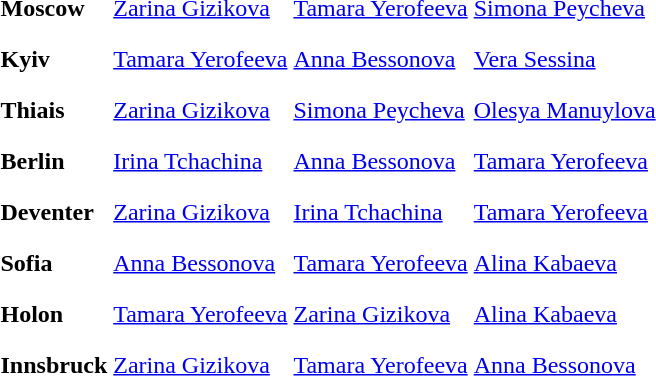<table>
<tr>
<th scope=row style="text-align:left">Moscow</th>
<td style="height:30px;"> <a href='#'>Zarina Gizikova</a></td>
<td style="height:30px;"> <a href='#'>Tamara Yerofeeva</a></td>
<td style="height:30px;"> <a href='#'>Simona Peycheva</a></td>
</tr>
<tr>
<th scope=row style="text-align:left">Kyiv</th>
<td style="height:30px;"> <a href='#'>Tamara Yerofeeva</a></td>
<td style="height:30px;"> <a href='#'>Anna Bessonova</a></td>
<td style="height:30px;"> <a href='#'>Vera Sessina</a></td>
</tr>
<tr>
<th scope=row style="text-align:left">Thiais</th>
<td style="height:30px;"> <a href='#'>Zarina Gizikova</a></td>
<td style="height:30px;"> <a href='#'>Simona Peycheva</a></td>
<td style="height:30px;"> <a href='#'>Olesya Manuylova</a></td>
</tr>
<tr>
<th scope=row style="text-align:left">Berlin</th>
<td style="height:30px;"> <a href='#'>Irina Tchachina</a></td>
<td style="height:30px;"> <a href='#'>Anna Bessonova</a></td>
<td style="height:30px;"> <a href='#'>Tamara Yerofeeva</a></td>
</tr>
<tr>
<th scope=row style="text-align:left">Deventer</th>
<td style="height:30px;"> <a href='#'>Zarina Gizikova</a></td>
<td style="height:30px;"> <a href='#'>Irina Tchachina</a></td>
<td style="height:30px;"> <a href='#'>Tamara Yerofeeva</a></td>
</tr>
<tr>
<th scope=row style="text-align:left">Sofia</th>
<td style="height:30px;"> <a href='#'>Anna Bessonova</a></td>
<td style="height:30px;"> <a href='#'>Tamara Yerofeeva</a></td>
<td style="height:30px;"> <a href='#'>Alina Kabaeva</a></td>
</tr>
<tr>
<th scope=row style="text-align:left">Holon</th>
<td style="height:30px;"> <a href='#'>Tamara Yerofeeva</a></td>
<td style="height:30px;"> <a href='#'>Zarina Gizikova</a></td>
<td style="height:30px;"> <a href='#'>Alina Kabaeva</a></td>
</tr>
<tr>
<th scope=row style="text-align:left">Innsbruck</th>
<td style="height:30px;"> <a href='#'>Zarina Gizikova</a></td>
<td style="height:30px;"> <a href='#'>Tamara Yerofeeva</a></td>
<td style="height:30px;"> <a href='#'>Anna Bessonova</a></td>
</tr>
<tr>
</tr>
</table>
